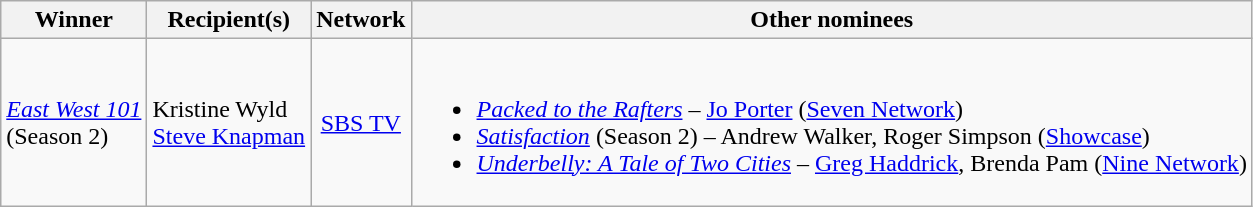<table class="wikitable">
<tr>
<th>Winner</th>
<th>Recipient(s)</th>
<th>Network</th>
<th>Other nominees</th>
</tr>
<tr>
<td><em><a href='#'>East West 101</a></em> <br>(Season 2)</td>
<td>Kristine Wyld <br> <a href='#'>Steve Knapman</a></td>
<td align="center"><a href='#'>SBS TV</a></td>
<td><br><ul><li><em><a href='#'>Packed to the Rafters</a></em> – <a href='#'>Jo Porter</a> (<a href='#'>Seven Network</a>)</li><li><em><a href='#'>Satisfaction</a></em> (Season 2) – Andrew Walker, Roger Simpson (<a href='#'>Showcase</a>)</li><li><em><a href='#'>Underbelly: A Tale of Two Cities</a></em> – <a href='#'>Greg Haddrick</a>, Brenda Pam (<a href='#'>Nine Network</a>)</li></ul></td>
</tr>
</table>
